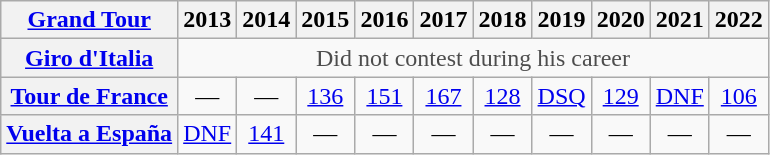<table class="wikitable plainrowheaders">
<tr>
<th scope="col"><a href='#'>Grand Tour</a></th>
<th scope="col">2013</th>
<th scope="col">2014</th>
<th scope="col">2015</th>
<th scope="col">2016</th>
<th scope="col">2017</th>
<th scope="col">2018</th>
<th scope="col">2019</th>
<th scope="col">2020</th>
<th scope="col">2021</th>
<th scope="col">2022</th>
</tr>
<tr style="text-align:center;">
<th scope="row"> <a href='#'>Giro d'Italia</a></th>
<td style="color:#4d4d4d;" colspan=10>Did not contest during his career</td>
</tr>
<tr style="text-align:center;">
<th scope="row"> <a href='#'>Tour de France</a></th>
<td>—</td>
<td>—</td>
<td><a href='#'>136</a></td>
<td><a href='#'>151</a></td>
<td><a href='#'>167</a></td>
<td><a href='#'>128</a></td>
<td><a href='#'>DSQ</a></td>
<td><a href='#'>129</a></td>
<td><a href='#'>DNF</a></td>
<td><a href='#'>106</a></td>
</tr>
<tr style="text-align:center;">
<th scope="row"> <a href='#'>Vuelta a España</a></th>
<td><a href='#'>DNF</a></td>
<td><a href='#'>141</a></td>
<td>—</td>
<td>—</td>
<td>—</td>
<td>—</td>
<td>—</td>
<td>—</td>
<td>—</td>
<td>—</td>
</tr>
</table>
